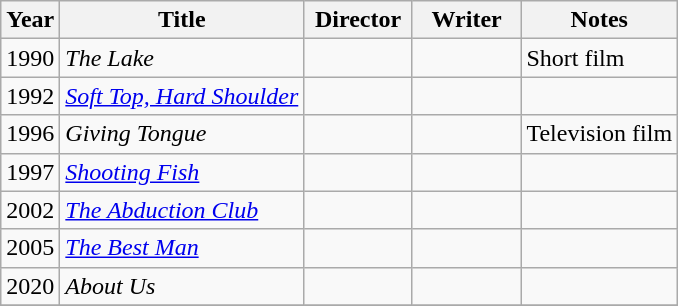<table class="wikitable">
<tr>
<th>Year</th>
<th>Title</th>
<th width="65">Director</th>
<th width="65">Writer</th>
<th>Notes</th>
</tr>
<tr>
<td>1990</td>
<td><em>The Lake</em></td>
<td></td>
<td></td>
<td>Short film</td>
</tr>
<tr>
<td>1992</td>
<td><em><a href='#'>Soft Top, Hard Shoulder</a></em></td>
<td></td>
<td></td>
<td></td>
</tr>
<tr>
<td>1996</td>
<td><em>Giving Tongue</em></td>
<td></td>
<td></td>
<td>Television film</td>
</tr>
<tr>
<td>1997</td>
<td><em><a href='#'>Shooting Fish</a></em></td>
<td></td>
<td></td>
<td></td>
</tr>
<tr>
<td>2002</td>
<td><em><a href='#'>The Abduction Club</a></em></td>
<td></td>
<td></td>
<td></td>
</tr>
<tr>
<td>2005</td>
<td><em><a href='#'>The Best Man</a></em></td>
<td></td>
<td></td>
<td></td>
</tr>
<tr>
<td>2020</td>
<td><em>About Us</em></td>
<td></td>
<td></td>
<td></td>
</tr>
<tr>
</tr>
</table>
